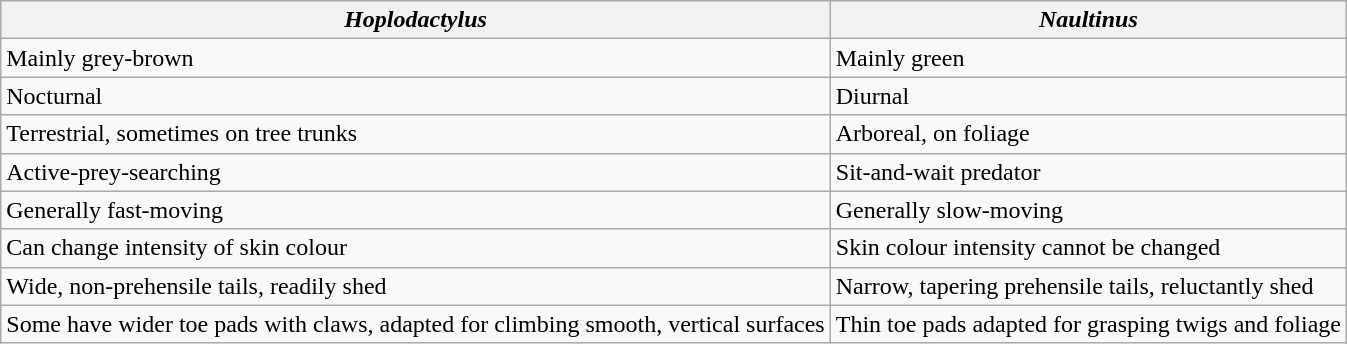<table class="wikitable">
<tr>
<th><em>Hoplodactylus</em></th>
<th><em>Naultinus</em></th>
</tr>
<tr>
<td>Mainly grey-brown</td>
<td>Mainly green</td>
</tr>
<tr>
<td>Nocturnal</td>
<td>Diurnal</td>
</tr>
<tr>
<td>Terrestrial, sometimes on tree trunks</td>
<td>Arboreal, on foliage</td>
</tr>
<tr>
<td>Active-prey-searching</td>
<td>Sit-and-wait predator</td>
</tr>
<tr>
<td>Generally fast-moving</td>
<td>Generally slow-moving</td>
</tr>
<tr>
<td>Can change intensity of skin colour</td>
<td>Skin colour intensity cannot be changed</td>
</tr>
<tr>
<td>Wide, non-prehensile tails, readily shed</td>
<td>Narrow, tapering prehensile tails, reluctantly shed</td>
</tr>
<tr>
<td>Some have wider toe pads with claws, adapted for climbing smooth, vertical surfaces</td>
<td>Thin toe pads adapted for grasping twigs and foliage</td>
</tr>
</table>
